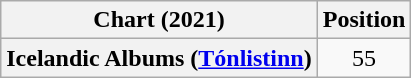<table class="wikitable plainrowheaders" style="text-align:center">
<tr>
<th scope="col">Chart (2021)</th>
<th scope="col">Position</th>
</tr>
<tr>
<th scope="row">Icelandic Albums (<a href='#'>Tónlistinn</a>)</th>
<td>55</td>
</tr>
</table>
